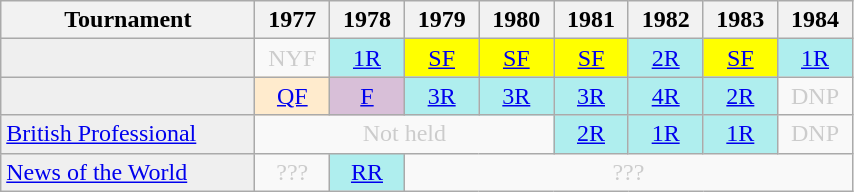<table class="wikitable" style="width:45%; margin:0">
<tr>
<th>Tournament</th>
<th>1977</th>
<th>1978</th>
<th>1979</th>
<th>1980</th>
<th>1981</th>
<th>1982</th>
<th>1983</th>
<th>1984</th>
</tr>
<tr>
<td style="background:#efefef;"></td>
<td style="text-align:center; color:#ccc;">NYF</td>
<td style="text-align:center; background:#afeeee;"><a href='#'>1R</a></td>
<td style="text-align:center; background:yellow;"><a href='#'>SF</a></td>
<td style="text-align:center; background:yellow;"><a href='#'>SF</a></td>
<td style="text-align:center; background:yellow;"><a href='#'>SF</a></td>
<td style="text-align:center; background:#afeeee;"><a href='#'>2R</a></td>
<td style="text-align:center; background:yellow;"><a href='#'>SF</a></td>
<td style="text-align:center; background:#afeeee;"><a href='#'>1R</a></td>
</tr>
<tr>
<td style="background:#efefef;"></td>
<td style="text-align:center; background:#ffebcd;"><a href='#'>QF</a></td>
<td style="text-align:center; background:thistle;"><a href='#'>F</a></td>
<td style="text-align:center; background:#afeeee;"><a href='#'>3R</a></td>
<td style="text-align:center; background:#afeeee;"><a href='#'>3R</a></td>
<td style="text-align:center; background:#afeeee;"><a href='#'>3R</a></td>
<td style="text-align:center; background:#afeeee;"><a href='#'>4R</a></td>
<td style="text-align:center; background:#afeeee;"><a href='#'>2R</a></td>
<td style="text-align:center; color:#ccc;">DNP</td>
</tr>
<tr>
<td style="background:#efefef;"><a href='#'>British Professional</a></td>
<td colspan="4" style="text-align:center; color:#ccc;">Not held</td>
<td style="text-align:center; background:#afeeee;"><a href='#'>2R</a></td>
<td style="text-align:center; background:#afeeee;"><a href='#'>1R</a></td>
<td style="text-align:center; background:#afeeee;"><a href='#'>1R</a></td>
<td style="text-align:center; color:#ccc;">DNP</td>
</tr>
<tr>
<td style="background:#efefef;"><a href='#'>News of the World</a></td>
<td style="text-align:center; color:#ccc;">???</td>
<td style="text-align:center; background:#afeeee;"><a href='#'>RR</a></td>
<td colspan="6" style="text-align:center; color:#ccc;">???</td>
</tr>
</table>
